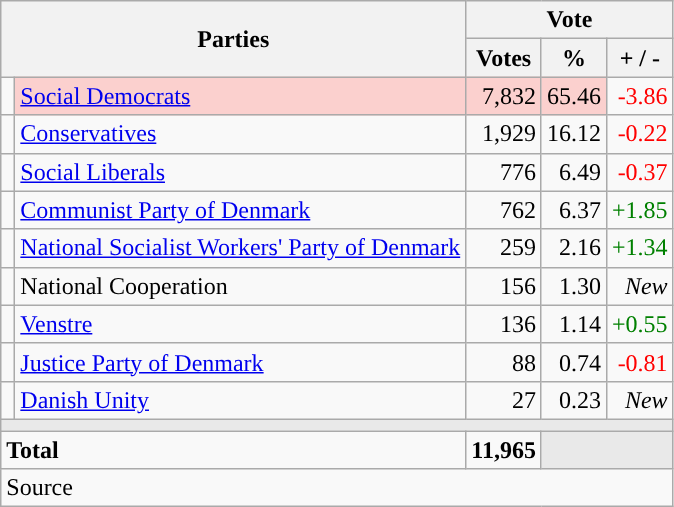<table class="wikitable" style="text-align:right;">
<tr>
<th style="text-align:centre;" rowspan="2" colspan="2" width="225">Parties</th>
<th colspan="3">Vote</th>
</tr>
<tr>
<th width="15">Votes</th>
<th width="15">%</th>
<th width="15">+ / -</th>
</tr>
<tr>
<td width="2" style="color:inherit;background:"></td>
<td bgcolor=#fbd0ce  align="left"><a href='#'>Social Democrats</a></td>
<td bgcolor=#fbd0ce>7,832</td>
<td bgcolor=#fbd0ce>65.46</td>
<td style=color:red;>-3.86</td>
</tr>
<tr>
<td width="2" style="color:inherit;background:"></td>
<td align="left"><a href='#'>Conservatives</a></td>
<td>1,929</td>
<td>16.12</td>
<td style=color:red;>-0.22</td>
</tr>
<tr>
<td width="2" style="color:inherit;background:"></td>
<td align="left"><a href='#'>Social Liberals</a></td>
<td>776</td>
<td>6.49</td>
<td style=color:red;>-0.37</td>
</tr>
<tr>
<td width="2" style="color:inherit;background:"></td>
<td align="left"><a href='#'>Communist Party of Denmark</a></td>
<td>762</td>
<td>6.37</td>
<td style=color:green;>+1.85</td>
</tr>
<tr>
<td width="2" style="color:inherit;background:"></td>
<td align="left"><a href='#'>National Socialist Workers' Party of Denmark</a></td>
<td>259</td>
<td>2.16</td>
<td style=color:green;>+1.34</td>
</tr>
<tr>
<td width="2" style="color:inherit;background:"></td>
<td align="left">National Cooperation</td>
<td>156</td>
<td>1.30</td>
<td><em>New</em></td>
</tr>
<tr>
<td width="2" style="color:inherit;background:"></td>
<td align="left"><a href='#'>Venstre</a></td>
<td>136</td>
<td>1.14</td>
<td style=color:green;>+0.55</td>
</tr>
<tr>
<td width="2" style="color:inherit;background:"></td>
<td align="left"><a href='#'>Justice Party of Denmark</a></td>
<td>88</td>
<td>0.74</td>
<td style=color:red;>-0.81</td>
</tr>
<tr>
<td width="2" style="color:inherit;background:"></td>
<td align="left"><a href='#'>Danish Unity</a></td>
<td>27</td>
<td>0.23</td>
<td><em>New</em></td>
</tr>
<tr>
<td colspan="7" bgcolor="#E9E9E9"></td>
</tr>
<tr>
<td align="left" colspan="2"><strong>Total</strong></td>
<td><strong>11,965</strong></td>
<td bgcolor="#E9E9E9" colspan="2"></td>
</tr>
<tr>
<td align="left" colspan="6">Source</td>
</tr>
</table>
